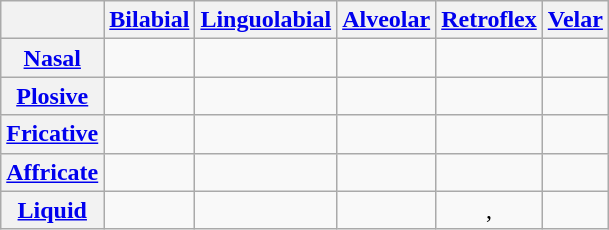<table class="wikitable" style="text-align:center">
<tr>
<th></th>
<th><a href='#'>Bilabial</a></th>
<th><a href='#'>Linguolabial</a></th>
<th><a href='#'>Alveolar</a></th>
<th><a href='#'>Retroflex</a></th>
<th><a href='#'>Velar</a></th>
</tr>
<tr>
<th><a href='#'>Nasal</a></th>
<td></td>
<td></td>
<td></td>
<td></td>
<td></td>
</tr>
<tr>
<th><a href='#'>Plosive</a></th>
<td></td>
<td></td>
<td></td>
<td></td>
<td></td>
</tr>
<tr>
<th><a href='#'>Fricative</a></th>
<td></td>
<td></td>
<td></td>
<td></td>
<td></td>
</tr>
<tr>
<th><a href='#'>Affricate</a></th>
<td></td>
<td></td>
<td></td>
<td></td>
<td></td>
</tr>
<tr>
<th><a href='#'>Liquid</a></th>
<td></td>
<td></td>
<td></td>
<td>, </td>
<td></td>
</tr>
</table>
